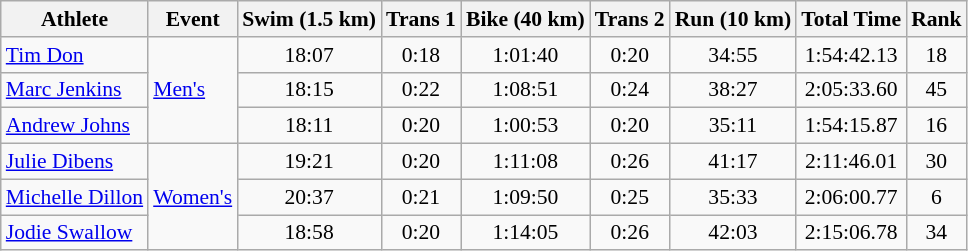<table class="wikitable" style="font-size:90%">
<tr>
<th>Athlete</th>
<th>Event</th>
<th>Swim (1.5 km)</th>
<th>Trans 1</th>
<th>Bike (40 km)</th>
<th>Trans 2</th>
<th>Run (10 km)</th>
<th>Total Time</th>
<th>Rank</th>
</tr>
<tr align=center>
<td align=left><a href='#'>Tim Don</a></td>
<td align=left rowspan=3><a href='#'>Men's</a></td>
<td>18:07</td>
<td>0:18</td>
<td>1:01:40</td>
<td>0:20</td>
<td>34:55</td>
<td>1:54:42.13</td>
<td>18</td>
</tr>
<tr align=center>
<td align=left><a href='#'>Marc Jenkins</a></td>
<td>18:15</td>
<td>0:22</td>
<td>1:08:51</td>
<td>0:24</td>
<td>38:27</td>
<td>2:05:33.60</td>
<td>45</td>
</tr>
<tr align=center>
<td align=left><a href='#'>Andrew Johns</a></td>
<td>18:11</td>
<td>0:20</td>
<td>1:00:53</td>
<td>0:20</td>
<td>35:11</td>
<td>1:54:15.87</td>
<td>16</td>
</tr>
<tr align=center>
<td align=left><a href='#'>Julie Dibens</a></td>
<td align=left rowspan=3><a href='#'>Women's</a></td>
<td>19:21</td>
<td>0:20</td>
<td>1:11:08</td>
<td>0:26</td>
<td>41:17</td>
<td>2:11:46.01</td>
<td>30</td>
</tr>
<tr align=center>
<td align=left><a href='#'>Michelle Dillon</a></td>
<td>20:37</td>
<td>0:21</td>
<td>1:09:50</td>
<td>0:25</td>
<td>35:33</td>
<td>2:06:00.77</td>
<td>6</td>
</tr>
<tr align=center>
<td align=left><a href='#'>Jodie Swallow</a></td>
<td>18:58</td>
<td>0:20</td>
<td>1:14:05</td>
<td>0:26</td>
<td>42:03</td>
<td>2:15:06.78</td>
<td>34</td>
</tr>
</table>
